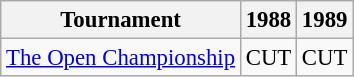<table class="wikitable" style="font-size:95%;text-align:center;">
<tr>
<th>Tournament</th>
<th>1988</th>
<th>1989</th>
</tr>
<tr>
<td align=left><a href='#'>The Open Championship</a></td>
<td>CUT</td>
<td>CUT</td>
</tr>
</table>
